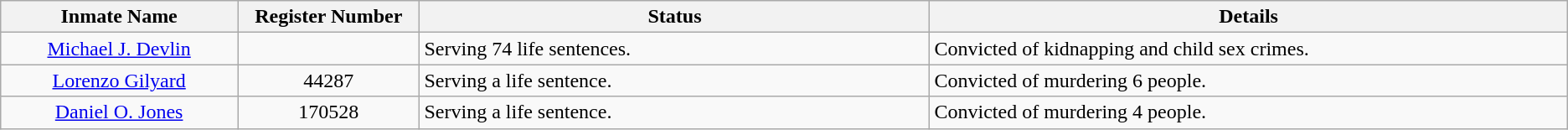<table class="wikitable sortable">
<tr>
<th width=13%>Inmate Name</th>
<th width=10%>Register Number</th>
<th width=28%>Status</th>
<th width=35%>Details</th>
</tr>
<tr>
<td style="text-align:center;"><a href='#'>Michael J. Devlin</a></td>
<td></td>
<td>Serving 74 life sentences.</td>
<td>Convicted of kidnapping and child sex crimes.</td>
</tr>
<tr>
<td style="text-align:center;"><a href='#'>Lorenzo Gilyard</a></td>
<td style="text-align:center;">44287</td>
<td>Serving a life sentence.</td>
<td>Convicted of murdering 6 people.</td>
</tr>
<tr>
<td style="text-align:center;"><a href='#'>Daniel O. Jones</a></td>
<td style="text-align:center;">170528</td>
<td>Serving a life sentence.</td>
<td>Convicted of murdering 4 people.</td>
</tr>
</table>
